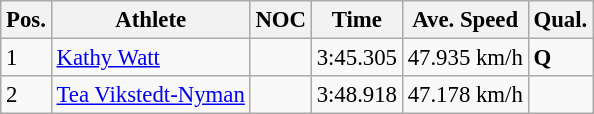<table class="wikitable" style="font-size:95%;">
<tr>
<th>Pos.</th>
<th>Athlete</th>
<th>NOC</th>
<th>Time</th>
<th>Ave. Speed</th>
<th>Qual.</th>
</tr>
<tr>
<td>1</td>
<td><a href='#'>Kathy Watt</a></td>
<td></td>
<td>3:45.305</td>
<td>47.935 km/h</td>
<td><strong>Q</strong></td>
</tr>
<tr>
<td>2</td>
<td><a href='#'>Tea Vikstedt-Nyman</a></td>
<td></td>
<td>3:48.918</td>
<td>47.178 km/h</td>
<td></td>
</tr>
</table>
